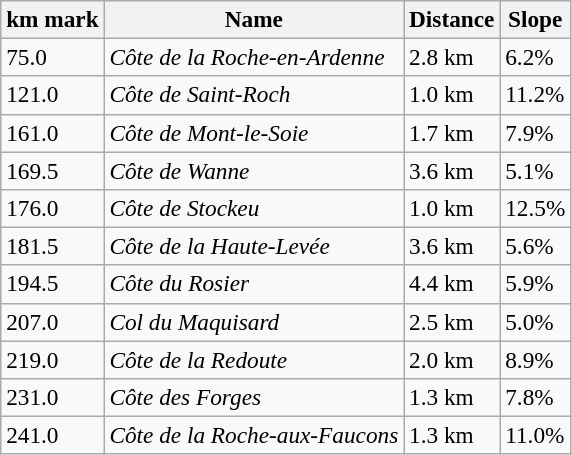<table class="wikitable" style="font-size:97%;">
<tr>
<th>km mark</th>
<th>Name</th>
<th>Distance</th>
<th>Slope</th>
</tr>
<tr>
<td>75.0</td>
<td><em>Côte de la Roche-en-Ardenne</em></td>
<td>2.8 km</td>
<td>6.2%</td>
</tr>
<tr>
<td>121.0</td>
<td><em>Côte de Saint-Roch</em></td>
<td>1.0 km</td>
<td>11.2%</td>
</tr>
<tr>
<td>161.0</td>
<td><em>Côte de Mont-le-Soie</em></td>
<td>1.7 km</td>
<td>7.9%</td>
</tr>
<tr>
<td>169.5</td>
<td><em>Côte de Wanne</em></td>
<td>3.6 km</td>
<td>5.1%</td>
</tr>
<tr>
<td>176.0</td>
<td><em>Côte de Stockeu</em></td>
<td>1.0 km</td>
<td>12.5%</td>
</tr>
<tr>
<td>181.5</td>
<td><em>Côte de la Haute-Levée</em></td>
<td>3.6 km</td>
<td>5.6%</td>
</tr>
<tr>
<td>194.5</td>
<td><em>Côte du Rosier</em></td>
<td>4.4 km</td>
<td>5.9%</td>
</tr>
<tr>
<td>207.0</td>
<td><em>Col du Maquisard</em></td>
<td>2.5 km</td>
<td>5.0%</td>
</tr>
<tr>
<td>219.0</td>
<td><em>Côte de la Redoute</em></td>
<td>2.0 km</td>
<td>8.9%</td>
</tr>
<tr>
<td>231.0</td>
<td><em>Côte des Forges</em></td>
<td>1.3 km</td>
<td>7.8%</td>
</tr>
<tr>
<td>241.0</td>
<td><em>Côte de la Roche-aux-Faucons</em></td>
<td>1.3 km</td>
<td>11.0%</td>
</tr>
</table>
